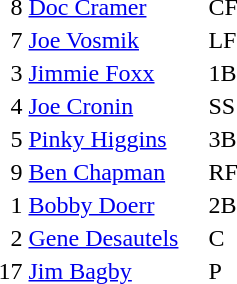<table>
<tr>
<td>  8</td>
<td><a href='#'>Doc Cramer</a></td>
<td>CF</td>
</tr>
<tr>
<td>  7</td>
<td><a href='#'>Joe Vosmik</a></td>
<td>LF</td>
</tr>
<tr>
<td>  3</td>
<td><a href='#'>Jimmie Foxx</a></td>
<td>1B</td>
</tr>
<tr>
<td>  4</td>
<td><a href='#'>Joe Cronin</a></td>
<td>SS</td>
</tr>
<tr>
<td>  5</td>
<td><a href='#'>Pinky Higgins</a></td>
<td>3B</td>
</tr>
<tr>
<td>  9</td>
<td><a href='#'>Ben Chapman</a></td>
<td>RF</td>
</tr>
<tr>
<td>  1</td>
<td><a href='#'>Bobby Doerr</a></td>
<td>2B</td>
</tr>
<tr>
<td>  2</td>
<td><a href='#'>Gene Desautels</a>    </td>
<td>C</td>
</tr>
<tr>
<td>17</td>
<td><a href='#'>Jim Bagby</a></td>
<td>P</td>
</tr>
<tr>
</tr>
</table>
